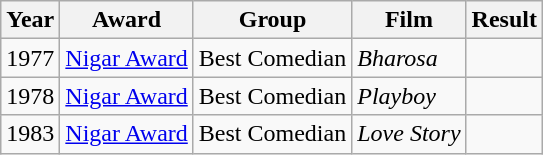<table class="wikitable">
<tr>
<th>Year</th>
<th>Award</th>
<th>Group</th>
<th>Film</th>
<th>Result</th>
</tr>
<tr>
<td>1977</td>
<td><a href='#'>Nigar Award</a></td>
<td>Best Comedian</td>
<td><em>Bharosa</em></td>
<td></td>
</tr>
<tr>
<td>1978</td>
<td><a href='#'>Nigar Award</a></td>
<td>Best Comedian</td>
<td><em>Playboy</em></td>
<td></td>
</tr>
<tr>
<td>1983</td>
<td><a href='#'>Nigar Award</a></td>
<td>Best Comedian</td>
<td><em>Love Story</em></td>
<td></td>
</tr>
</table>
